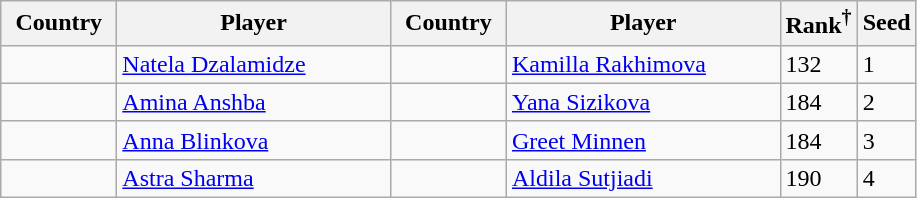<table class="sortable wikitable nowrap">
<tr>
<th width="70">Country</th>
<th width="175">Player</th>
<th width="70">Country</th>
<th width="175">Player</th>
<th>Rank<sup>†</sup></th>
<th>Seed</th>
</tr>
<tr>
<td></td>
<td><a href='#'>Natela Dzalamidze</a></td>
<td></td>
<td><a href='#'>Kamilla Rakhimova</a></td>
<td>132</td>
<td>1</td>
</tr>
<tr>
<td></td>
<td><a href='#'>Amina Anshba</a></td>
<td></td>
<td><a href='#'>Yana Sizikova</a></td>
<td>184</td>
<td>2</td>
</tr>
<tr>
<td></td>
<td><a href='#'>Anna Blinkova</a></td>
<td></td>
<td><a href='#'>Greet Minnen</a></td>
<td>184</td>
<td>3</td>
</tr>
<tr>
<td></td>
<td><a href='#'>Astra Sharma</a></td>
<td></td>
<td><a href='#'>Aldila Sutjiadi</a></td>
<td>190</td>
<td>4</td>
</tr>
</table>
